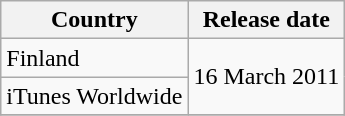<table class="wikitable">
<tr>
<th>Country</th>
<th>Release date</th>
</tr>
<tr>
<td>Finland</td>
<td rowspan="2">16 March 2011</td>
</tr>
<tr>
<td>iTunes Worldwide</td>
</tr>
<tr>
</tr>
</table>
